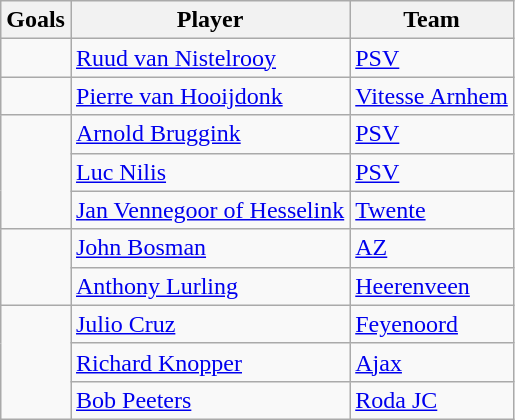<table class="wikitable">
<tr>
<th>Goals</th>
<th>Player</th>
<th>Team</th>
</tr>
<tr>
<td></td>
<td> <a href='#'>Ruud van Nistelrooy</a></td>
<td><a href='#'>PSV</a></td>
</tr>
<tr>
<td></td>
<td> <a href='#'>Pierre van Hooijdonk</a></td>
<td><a href='#'>Vitesse Arnhem</a></td>
</tr>
<tr>
<td rowspan="3"></td>
<td> <a href='#'>Arnold Bruggink</a></td>
<td><a href='#'>PSV</a></td>
</tr>
<tr>
<td> <a href='#'>Luc Nilis</a></td>
<td><a href='#'>PSV</a></td>
</tr>
<tr>
<td> <a href='#'>Jan Vennegoor of Hesselink</a></td>
<td><a href='#'>Twente</a></td>
</tr>
<tr>
<td rowspan="2"></td>
<td> <a href='#'>John Bosman</a></td>
<td><a href='#'>AZ</a></td>
</tr>
<tr>
<td> <a href='#'>Anthony Lurling</a></td>
<td><a href='#'>Heerenveen</a></td>
</tr>
<tr>
<td rowspan="3"></td>
<td> <a href='#'>Julio Cruz</a></td>
<td><a href='#'>Feyenoord</a></td>
</tr>
<tr>
<td> <a href='#'>Richard Knopper</a></td>
<td><a href='#'>Ajax</a></td>
</tr>
<tr>
<td> <a href='#'>Bob Peeters</a></td>
<td><a href='#'>Roda JC</a></td>
</tr>
</table>
